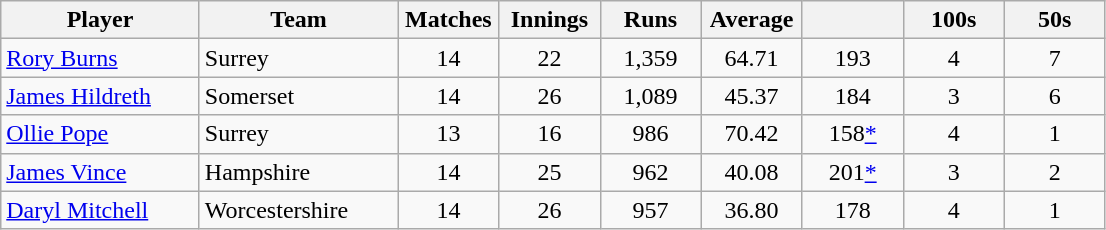<table class="wikitable" style="text-align:center">
<tr>
<th width=125>Player</th>
<th width=125>Team</th>
<th width=60>Matches</th>
<th width=60>Innings</th>
<th width=60>Runs</th>
<th width=60>Average</th>
<th width=60></th>
<th width=60>100s</th>
<th width=60>50s</th>
</tr>
<tr>
<td align="left"><a href='#'>Rory Burns</a></td>
<td align="left">Surrey</td>
<td>14</td>
<td>22</td>
<td>1,359</td>
<td>64.71</td>
<td>193</td>
<td>4</td>
<td>7</td>
</tr>
<tr>
<td align="left"><a href='#'>James Hildreth</a></td>
<td align="left">Somerset</td>
<td>14</td>
<td>26</td>
<td>1,089</td>
<td>45.37</td>
<td>184</td>
<td>3</td>
<td>6</td>
</tr>
<tr>
<td align="left"><a href='#'>Ollie Pope</a></td>
<td align="left">Surrey</td>
<td>13</td>
<td>16</td>
<td>986</td>
<td>70.42</td>
<td>158<a href='#'>*</a></td>
<td>4</td>
<td>1</td>
</tr>
<tr>
<td align="left"><a href='#'>James Vince</a></td>
<td align="left">Hampshire</td>
<td>14</td>
<td>25</td>
<td>962</td>
<td>40.08</td>
<td>201<a href='#'>*</a></td>
<td>3</td>
<td>2</td>
</tr>
<tr>
<td align="left"><a href='#'>Daryl Mitchell</a></td>
<td align="left">Worcestershire</td>
<td>14</td>
<td>26</td>
<td>957</td>
<td>36.80</td>
<td>178</td>
<td>4</td>
<td>1</td>
</tr>
</table>
